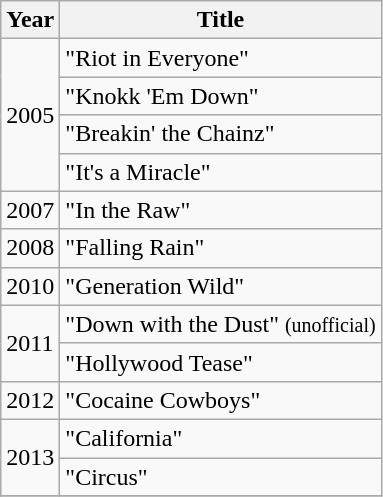<table class="wikitable">
<tr>
<th>Year</th>
<th>Title</th>
</tr>
<tr>
<td rowspan="4">2005</td>
<td>"Riot in Everyone"</td>
</tr>
<tr>
<td>"Knokk 'Em Down"</td>
</tr>
<tr>
<td>"Breakin' the Chainz"</td>
</tr>
<tr>
<td>"It's a Miracle"</td>
</tr>
<tr>
<td>2007</td>
<td>"In the Raw"</td>
</tr>
<tr>
<td>2008</td>
<td>"Falling Rain"</td>
</tr>
<tr>
<td>2010</td>
<td>"Generation Wild"</td>
</tr>
<tr>
<td rowspan="2">2011</td>
<td>"Down with the Dust" <small>(unofficial)</small></td>
</tr>
<tr>
<td>"Hollywood Tease"</td>
</tr>
<tr>
<td>2012</td>
<td>"Cocaine Cowboys"</td>
</tr>
<tr>
<td rowspan="2">2013</td>
<td>"California"</td>
</tr>
<tr>
<td>"Circus"</td>
</tr>
<tr>
</tr>
</table>
